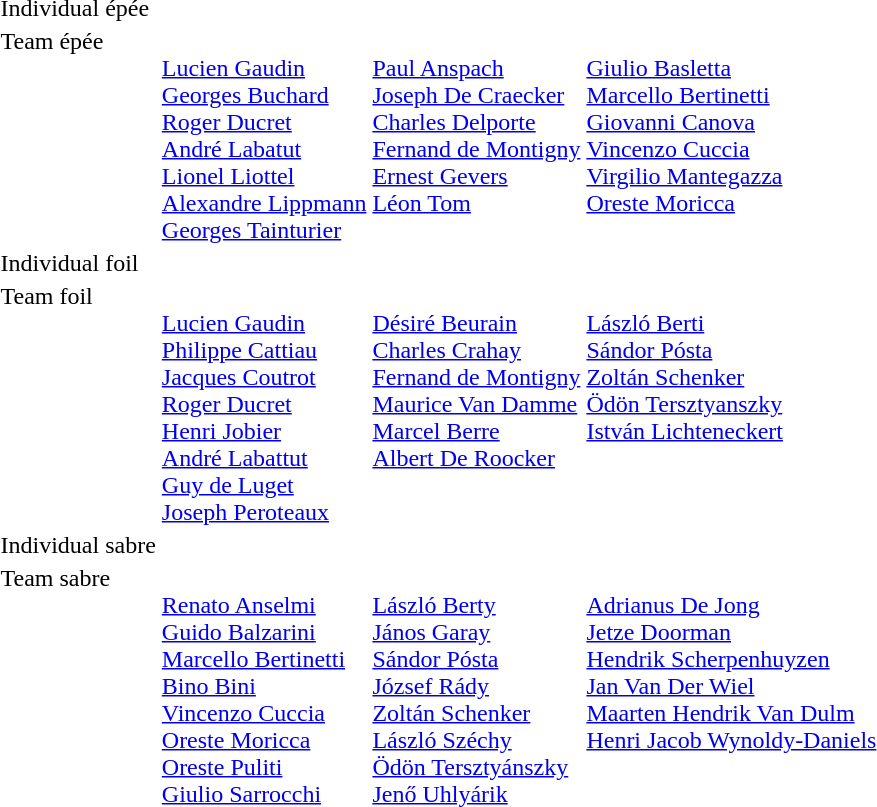<table>
<tr valign="top">
<td>Individual épée<br> </td>
<td></td>
<td></td>
<td></td>
</tr>
<tr valign="top">
<td>Team épée<br> </td>
<td><br><a href='#'>Lucien Gaudin</a> <br><a href='#'>Georges Buchard</a> <br><a href='#'>Roger Ducret</a> <br><a href='#'>André Labatut</a> <br><a href='#'>Lionel Liottel</a> <br><a href='#'>Alexandre Lippmann</a> <br><a href='#'>Georges Tainturier</a></td>
<td valign=top><br><a href='#'>Paul Anspach</a> <br><a href='#'>Joseph De Craecker</a> <br><a href='#'>Charles Delporte</a> <br><a href='#'>Fernand de Montigny</a> <br><a href='#'>Ernest Gevers</a> <br><a href='#'>Léon Tom</a></td>
<td valign=top><br><a href='#'>Giulio Basletta</a> <br><a href='#'>Marcello Bertinetti</a> <br><a href='#'>Giovanni Canova</a> <br><a href='#'>Vincenzo Cuccia</a> <br><a href='#'>Virgilio Mantegazza</a> <br><a href='#'>Oreste Moricca</a></td>
</tr>
<tr valign="top">
<td>Individual foil<br> </td>
<td></td>
<td></td>
<td></td>
</tr>
<tr valign="top">
<td>Team foil<br> </td>
<td><br><a href='#'>Lucien Gaudin</a> <br><a href='#'>Philippe Cattiau</a> <br><a href='#'>Jacques Coutrot</a> <br><a href='#'>Roger Ducret</a> <br><a href='#'>Henri Jobier</a> <br><a href='#'>André Labattut</a> <br><a href='#'>Guy de Luget</a> <br><a href='#'>Joseph Peroteaux</a></td>
<td valign=top><br><a href='#'>Désiré Beurain</a> <br><a href='#'>Charles Crahay</a> <br><a href='#'>Fernand de Montigny</a> <br><a href='#'>Maurice Van Damme</a> <br><a href='#'>Marcel Berre</a> <br><a href='#'>Albert De Roocker</a></td>
<td valign=top><br><a href='#'>László Berti</a> <br><a href='#'>Sándor Pósta</a> <br><a href='#'>Zoltán Schenker</a> <br><a href='#'>Ödön Tersztyanszky</a> <br><a href='#'>István Lichteneckert</a></td>
</tr>
<tr valign="top">
<td>Individual sabre<br> </td>
<td></td>
<td></td>
<td></td>
</tr>
<tr valign="top">
<td>Team sabre<br> </td>
<td><br><a href='#'>Renato Anselmi</a> <br><a href='#'>Guido Balzarini</a> <br><a href='#'>Marcello Bertinetti</a> <br><a href='#'>Bino Bini</a> <br><a href='#'>Vincenzo Cuccia</a> <br><a href='#'>Oreste Moricca</a> <br><a href='#'>Oreste Puliti</a> <br><a href='#'>Giulio Sarrocchi</a></td>
<td><br><a href='#'>László Berty</a> <br><a href='#'>János Garay</a> <br><a href='#'>Sándor Pósta</a> <br><a href='#'>József Rády</a> <br><a href='#'>Zoltán Schenker</a> <br><a href='#'>László Széchy</a> <br><a href='#'>Ödön Tersztyánszky</a> <br><a href='#'>Jenő Uhlyárik</a></td>
<td valign=top><br><a href='#'>Adrianus De Jong</a> <br><a href='#'>Jetze Doorman</a> <br><a href='#'>Hendrik Scherpenhuyzen</a> <br><a href='#'>Jan Van Der Wiel</a> <br><a href='#'>Maarten Hendrik Van Dulm</a> <br><a href='#'>Henri Jacob Wynoldy-Daniels</a></td>
</tr>
<tr>
</tr>
</table>
